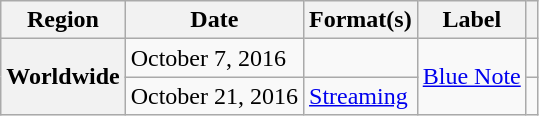<table class="wikitable plainrowheaders">
<tr>
<th scope="col">Region</th>
<th scope="col">Date</th>
<th scope="col">Format(s)</th>
<th scope="col">Label</th>
<th scope="col"></th>
</tr>
<tr>
<th scope="row" rowspan="2">Worldwide</th>
<td>October 7, 2016</td>
<td></td>
<td rowspan="2"><a href='#'>Blue Note</a></td>
<td></td>
</tr>
<tr>
<td>October 21, 2016</td>
<td><a href='#'>Streaming</a></td>
<td></td>
</tr>
</table>
